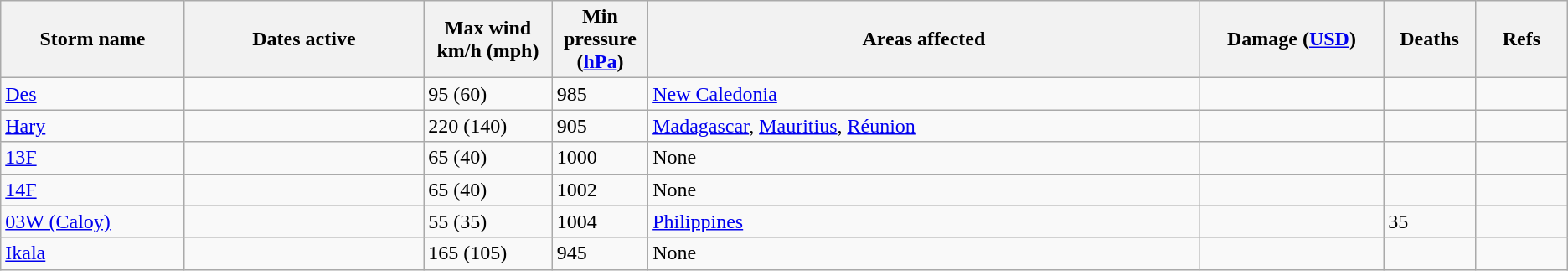<table class="wikitable sortable">
<tr>
<th width="10%"><strong>Storm name</strong></th>
<th width="13%"><strong>Dates active</strong></th>
<th width="7%"><strong>Max wind km/h (mph)</strong></th>
<th width="5%"><strong>Min pressure (<a href='#'>hPa</a>)</strong></th>
<th width="30%" class="unsortable"><strong>Areas affected</strong></th>
<th width="10%"><strong>Damage (<a href='#'>USD</a>)</strong></th>
<th width="5%"><strong>Deaths</strong></th>
<th width="5%" class="unsortable"><strong>Refs</strong></th>
</tr>
<tr>
<td><a href='#'>Des</a></td>
<td></td>
<td>95 (60)</td>
<td>985</td>
<td><a href='#'>New Caledonia</a></td>
<td></td>
<td></td>
<td></td>
</tr>
<tr>
<td><a href='#'>Hary</a></td>
<td></td>
<td>220 (140)</td>
<td>905</td>
<td><a href='#'>Madagascar</a>, <a href='#'>Mauritius</a>, <a href='#'>Réunion</a></td>
<td></td>
<td></td>
<td></td>
</tr>
<tr>
<td><a href='#'>13F</a></td>
<td></td>
<td>65 (40)</td>
<td>1000</td>
<td>None</td>
<td></td>
<td></td>
<td></td>
</tr>
<tr>
<td><a href='#'>14F</a></td>
<td></td>
<td>65 (40)</td>
<td>1002</td>
<td>None</td>
<td></td>
<td></td>
<td></td>
</tr>
<tr>
<td><a href='#'>03W (Caloy)</a></td>
<td></td>
<td>55 (35)</td>
<td>1004</td>
<td><a href='#'>Philippines</a></td>
<td></td>
<td>35</td>
<td></td>
</tr>
<tr>
<td><a href='#'>Ikala</a></td>
<td></td>
<td>165 (105)</td>
<td>945</td>
<td>None</td>
<td></td>
<td></td>
<td></td>
</tr>
</table>
